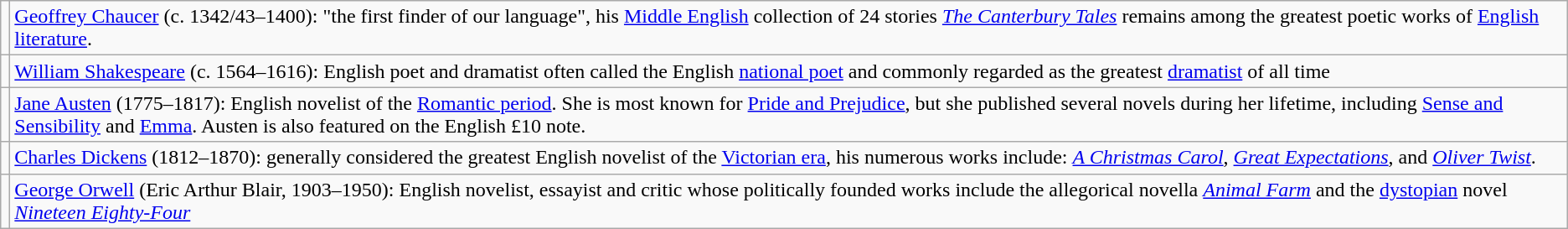<table class="wikitable">
<tr>
<td></td>
<td><a href='#'>Geoffrey Chaucer</a> (c. 1342/43–1400): "the first finder of our language", his <a href='#'>Middle English</a> collection of 24 stories <em><a href='#'>The Canterbury Tales</a></em> remains among the greatest poetic works of <a href='#'>English literature</a>.</td>
</tr>
<tr>
<td></td>
<td><a href='#'>William Shakespeare</a> (c. 1564–1616): English poet and dramatist often called the English <a href='#'>national poet</a> and commonly regarded as the greatest <a href='#'>dramatist</a> of all time</td>
</tr>
<tr>
<td></td>
<td><a href='#'>Jane Austen</a> (1775–1817): English novelist of the <a href='#'>Romantic period</a>. She is most known for <a href='#'>Pride and Prejudice</a>, but she published several novels during her lifetime, including <a href='#'>Sense and Sensibility</a> and <a href='#'>Emma</a>. Austen is also featured on the English £10 note.</td>
</tr>
<tr>
<td></td>
<td><a href='#'>Charles Dickens</a> (1812–1870): generally considered the greatest English novelist of the <a href='#'>Victorian era</a>, his numerous works include: <em><a href='#'>A Christmas Carol</a></em>, <em><a href='#'>Great Expectations</a></em>, and <em><a href='#'>Oliver Twist</a></em>.</td>
</tr>
<tr>
<td></td>
<td><a href='#'>George Orwell</a> (Eric Arthur Blair, 1903–1950): English novelist, essayist and critic whose politically founded works include the allegorical novella <em><a href='#'>Animal Farm</a></em> and the <a href='#'>dystopian</a> novel <em><a href='#'>Nineteen Eighty-Four</a></em></td>
</tr>
</table>
